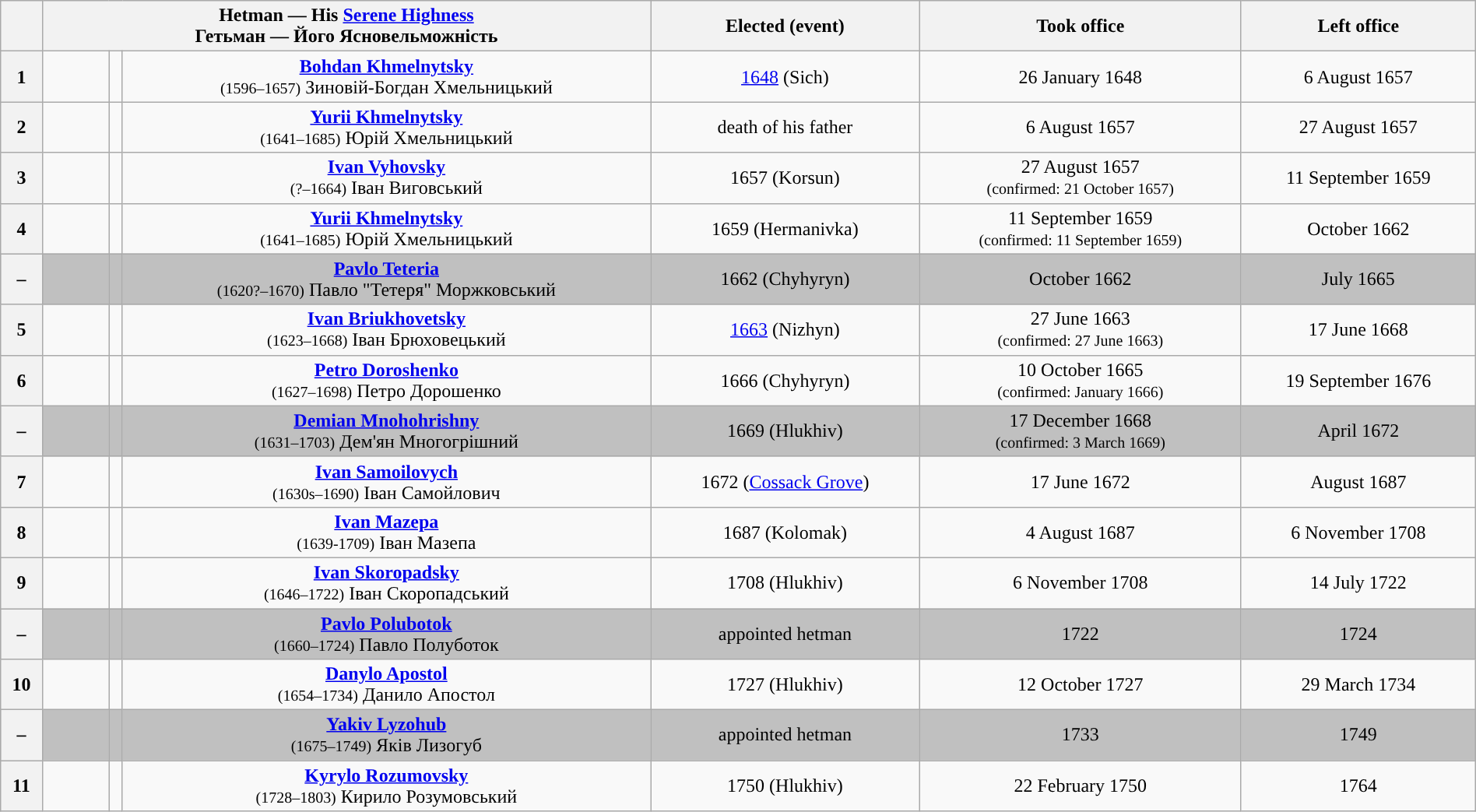<table class="wikitable" width="100%" style="text-align:center;">
<tr>
<th></th>
<th colspan="3">Hetman — His <a href='#'>Serene Highness</a><br><strong>Гетьман — Його Ясновельможність</strong></th>
<th>Elected (event)</th>
<th>Took office</th>
<th>Left office</th>
</tr>
<tr>
<th style="background:">1</th>
<td width="50px"></td>
<td></td>
<td><strong><a href='#'>Bohdan Khmelnytsky</a></strong><br><small>(1596–1657)</small>
Зиновій-Богдан Хмельницький</td>
<td><a href='#'>1648</a> (Sich)</td>
<td>26 January 1648</td>
<td>6 August 1657</td>
</tr>
<tr>
<th style="background:">2</th>
<td width="50px"></td>
<td></td>
<td><strong><a href='#'>Yurii Khmelnytsky</a></strong><br><small>(1641–1685)</small>
Юрій Хмельницький</td>
<td>death of his father</td>
<td>6 August 1657</td>
<td>27 August 1657</td>
</tr>
<tr>
<th style="background:">3</th>
<td width="50px"></td>
<td></td>
<td><strong><a href='#'>Ivan Vyhovsky</a></strong><br><small>(?–1664)</small>
Іван Виговський</td>
<td>1657 (Korsun)</td>
<td>27 August 1657<br><small>(confirmed: 21 October 1657)</small></td>
<td>11 September 1659</td>
</tr>
<tr>
<th style="background:">4</th>
<td width="50px"></td>
<td></td>
<td><strong><a href='#'>Yurii Khmelnytsky</a></strong><br><small>(1641–1685)</small>
Юрій Хмельницький</td>
<td>1659 (Hermanivka)</td>
<td>11 September 1659<br><small>(confirmed: 11 September 1659)</small></td>
<td>October 1662</td>
</tr>
<tr bgcolor="silver">
<th style="background:">–</th>
<td></td>
<td></td>
<td><strong><a href='#'>Pavlo Teteria</a></strong><br><small>(1620?–1670)</small>
Павло "Тетеря" Моржковський</td>
<td>1662 (Chyhyryn)</td>
<td>October 1662</td>
<td>July 1665</td>
</tr>
<tr>
<th style="background:">5</th>
<td width="50px"></td>
<td></td>
<td><strong><a href='#'>Ivan Briukhovetsky</a></strong><br><small>(1623–1668)</small>
Іван Брюховецький</td>
<td><a href='#'>1663</a> (Nizhyn)</td>
<td>27 June 1663<br><small>(confirmed: 27 June 1663)</small></td>
<td>17 June 1668</td>
</tr>
<tr>
<th style="background:">6</th>
<td width="50px"></td>
<td></td>
<td><strong><a href='#'>Petro Doroshenko</a></strong><br><small>(1627–1698)</small>
Петро Дорошенко</td>
<td>1666 (Chyhyryn)</td>
<td>10 October 1665<br><small>(confirmed: January 1666)</small></td>
<td>19 September 1676</td>
</tr>
<tr bgcolor="silver">
<th style="background:">–</th>
<td width="50px"></td>
<td></td>
<td><strong><a href='#'>Demian Mnohohrishny</a></strong><br><small>(1631–1703)</small>
Дем'ян Многогрішний</td>
<td>1669 (Hlukhiv)</td>
<td>17 December 1668<br><small>(confirmed: 3 March 1669)</small></td>
<td>April 1672</td>
</tr>
<tr>
<th style="background:">7</th>
<td width="50px"></td>
<td></td>
<td><strong><a href='#'>Ivan Samoilovych</a></strong><br><small>(1630s–1690)</small>
Іван Самойлович</td>
<td>1672 (<a href='#'>Cossack Grove</a>)</td>
<td>17 June 1672</td>
<td>August 1687</td>
</tr>
<tr>
<th style="background:">8</th>
<td width="50px"></td>
<td></td>
<td><strong><a href='#'>Ivan Mazepa</a></strong><br><small>(1639-1709)</small>
Іван Мазепа</td>
<td>1687 (Kolomak)</td>
<td>4 August 1687</td>
<td>6 November 1708</td>
</tr>
<tr>
<th style="background:">9</th>
<td width="50px"></td>
<td></td>
<td><strong><a href='#'>Ivan Skoropadsky</a></strong><br><small>(1646–1722)</small>
Іван Скоропадський</td>
<td>1708 (Hlukhiv)</td>
<td>6 November 1708</td>
<td>14 July 1722</td>
</tr>
<tr bgcolor="silver">
<th style="background:">–</th>
<td width="50px"></td>
<td></td>
<td><strong><a href='#'>Pavlo Polubotok</a></strong><br><small>(1660–1724)</small>
Павло Полуботок</td>
<td>appointed hetman</td>
<td>1722</td>
<td>1724</td>
</tr>
<tr>
<th style="background:">10</th>
<td width="50px"></td>
<td></td>
<td><strong><a href='#'>Danylo Apostol</a></strong><br><small>(1654–1734)</small>
Данило Апостол</td>
<td>1727 (Hlukhiv)</td>
<td>12 October 1727</td>
<td>29 March 1734</td>
</tr>
<tr bgcolor="silver">
<th style="background:">–</th>
<td width="50px"></td>
<td></td>
<td><strong><a href='#'>Yakiv Lyzohub</a></strong><br><small>(1675–1749)</small>
Яків Лизогуб</td>
<td>appointed hetman</td>
<td>1733</td>
<td>1749</td>
</tr>
<tr>
<th style="background:">11</th>
<td width="50px"></td>
<td></td>
<td><strong><a href='#'>Kyrylo Rozumovsky</a></strong><br><small>(1728–1803)</small>
Кирило Розумовський</td>
<td>1750 (Hlukhiv)</td>
<td>22 February 1750</td>
<td>1764</td>
</tr>
</table>
